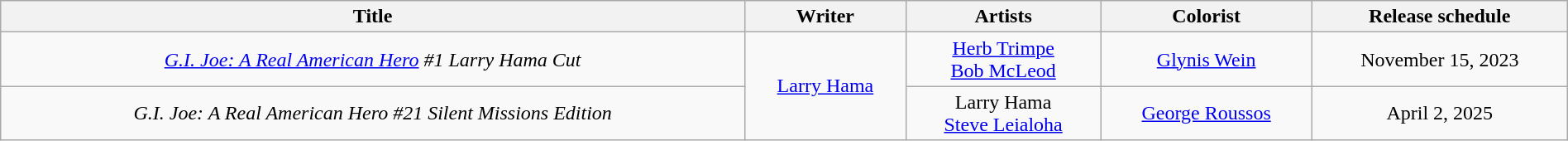<table class="wikitable" style="text-align: center;" width="100%">
<tr>
<th>Title</th>
<th scope="col">Writer</th>
<th scope="col">Artists</th>
<th scope="col">Colorist</th>
<th scope="col">Release schedule</th>
</tr>
<tr>
<td><em><a href='#'>G.I. Joe: A Real American Hero</a> #1 Larry Hama Cut</em></td>
<td rowspan="2"><a href='#'>Larry Hama</a></td>
<td><a href='#'>Herb Trimpe</a><br><a href='#'>Bob McLeod</a></td>
<td><a href='#'>Glynis Wein</a></td>
<td>November 15, 2023</td>
</tr>
<tr>
<td><em>G.I. Joe: A Real American Hero #21 Silent Missions Edition</em></td>
<td>Larry Hama<br><a href='#'>Steve Leialoha</a></td>
<td><a href='#'>George Roussos</a></td>
<td>April 2, 2025</td>
</tr>
</table>
